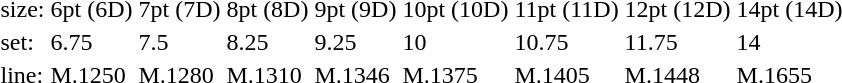<table style="margin-left:40px;">
<tr>
<td>size:</td>
<td>6pt (6D)</td>
<td>7pt (7D)</td>
<td>8pt (8D)</td>
<td>9pt (9D)</td>
<td>10pt (10D)</td>
<td>11pt (11D)</td>
<td>12pt (12D)</td>
<td>14pt (14D)</td>
</tr>
<tr>
<td>set:</td>
<td>6.75</td>
<td>7.5</td>
<td>8.25</td>
<td>9.25</td>
<td>10</td>
<td>10.75</td>
<td>11.75</td>
<td>14</td>
</tr>
<tr>
<td>line:</td>
<td>M.1250</td>
<td>M.1280</td>
<td>M.1310</td>
<td>M.1346</td>
<td>M.1375</td>
<td>M.1405</td>
<td>M.1448</td>
<td>M.1655</td>
</tr>
</table>
